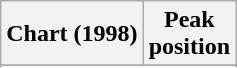<table class="wikitable sortable plainrowheaders" style="text-align:center">
<tr>
<th scope="col">Chart (1998)</th>
<th scope="col">Peak<br>position</th>
</tr>
<tr>
</tr>
<tr>
</tr>
</table>
